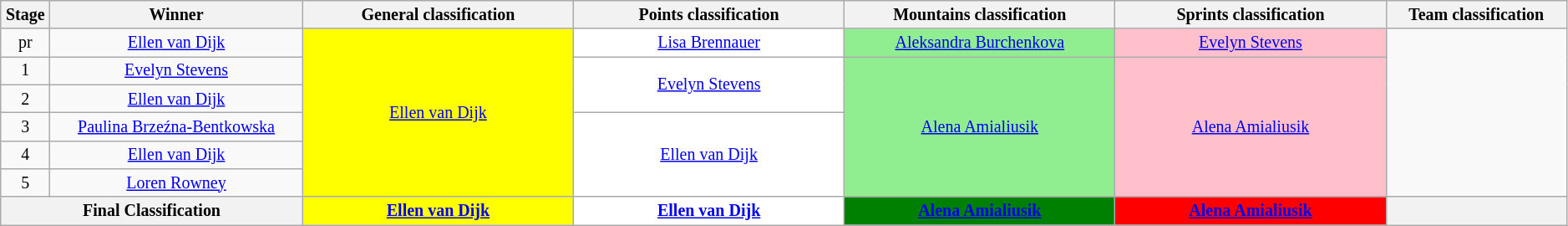<table class="wikitable" style="text-align: center; font-size:smaller;">
<tr>
<th style="width:1%;">Stage</th>
<th style="width:14%;">Winner</th>
<th style="width:10%;">General classification<br></th>
<th style="width:10%;">Points classification<br></th>
<th style="width:10%;">Mountains classification<br></th>
<th style="width:10%;">Sprints classification<br></th>
<th style="width:10%;">Team classification</th>
</tr>
<tr>
<td>pr</td>
<td><a href='#'>Ellen van Dijk</a></td>
<td style="background:yellow;" rowspan="6"><a href='#'>Ellen van Dijk</a></td>
<td style="background:white;"><a href='#'>Lisa Brennauer</a></td>
<td style="background:lightgreen;"><a href='#'>Aleksandra Burchenkova</a></td>
<td style="background:pink;"><a href='#'>Evelyn Stevens</a></td>
<td rowspan="6"></td>
</tr>
<tr>
<td>1</td>
<td><a href='#'>Evelyn Stevens</a></td>
<td style="background:white;" rowspan="2"><a href='#'>Evelyn Stevens</a></td>
<td style="background:lightgreen;" rowspan="5"><a href='#'>Alena Amialiusik</a></td>
<td style="background:pink;" rowspan="5"><a href='#'>Alena Amialiusik</a></td>
</tr>
<tr>
<td>2</td>
<td><a href='#'>Ellen van Dijk</a></td>
</tr>
<tr>
<td>3</td>
<td><a href='#'>Paulina Brzeźna-Bentkowska</a></td>
<td style="background:white;" rowspan="3"><a href='#'>Ellen van Dijk</a></td>
</tr>
<tr>
<td>4</td>
<td><a href='#'>Ellen van Dijk</a></td>
</tr>
<tr>
<td>5</td>
<td><a href='#'>Loren Rowney</a></td>
</tr>
<tr>
<th colspan=2><strong>Final Classification</strong></th>
<th style="background-color:yellow; background:yellow; width:15%;"><a href='#'>Ellen van Dijk</a></th>
<th style="background:white; width:15%;"><a href='#'>Ellen van Dijk</a></th>
<th style="background:green; width:15%;"><a href='#'>Alena Amialiusik</a></th>
<th style="background:red; width:15%;"><a href='#'>Alena Amialiusik</a></th>
<th width:15%;"></th>
</tr>
</table>
